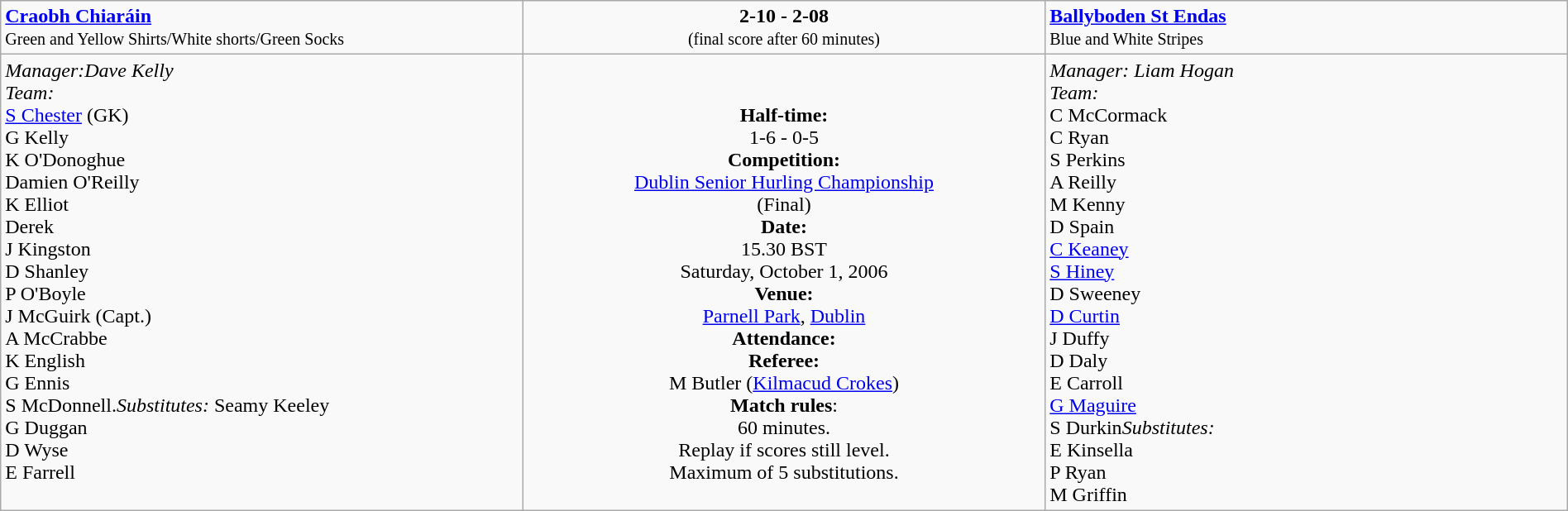<table class="wikitable" style="width:100%">
<tr>
<td width=33% valign=top><span><strong><a href='#'>Craobh Chiaráin</a></strong></span><br><small>Green and Yellow Shirts/White shorts/Green Socks</small></td>
<td width=33% valign=top align=center><span><strong>2-10 - 2-08</strong></span><br><small>(final score after 60 minutes)</small></td>
<td width=33% valign=top><span><strong><a href='#'>Ballyboden St Endas</a></strong></span><br><small>Blue and White Stripes</small></td>
</tr>
<tr>
<td valign=top><em>Manager:Dave Kelly</em><br><em>Team:</em>
<br><a href='#'>S Chester</a> (GK)
<br>G Kelly
<br>K O'Donoghue
<br>Damien O'Reilly
<br>K Elliot
<br>Derek 
<br>J Kingston
<br>D Shanley
<br>P O'Boyle
<br>J McGuirk (Capt.)
<br>A McCrabbe
<br>K English
<br>G Ennis
<br>S McDonnell.<em>Substitutes:</em>
Seamy Keeley
<br>G Duggan
<br>D Wyse
<br>E Farrell</td>
<td valign=middle align=center><br><strong>Half-time:</strong><br> 1-6 - 0-5<br><strong>Competition:</strong><br><a href='#'>Dublin Senior Hurling Championship</a><br>(Final)<br><strong>Date:</strong><br>15.30 BST<br>Saturday, October 1, 2006<br><strong>Venue:</strong><br><a href='#'>Parnell Park</a>, <a href='#'>Dublin</a><br><strong>Attendance:</strong><br><strong>Referee:</strong><br>M Butler (<a href='#'>Kilmacud Crokes</a>)<br><strong>Match rules</strong>:<br>60 minutes.<br>Replay if scores still level.<br>Maximum of 5 substitutions.
</td>
<td valign=top><em>Manager: Liam Hogan</em><br><em>Team:</em>
<br>C McCormack
<br>C Ryan
<br>S Perkins
<br>A Reilly
<br>M Kenny
<br>D Spain
<br><a href='#'>C Keaney</a>
<br><a href='#'>S Hiney</a>
<br>D Sweeney
<br><a href='#'>D Curtin</a>
<br>J Duffy
<br>D Daly
<br>E Carroll
<br><a href='#'>G Maguire</a>
<br>S Durkin<em>Substitutes:</em>
<br>E Kinsella
<br>P Ryan
<br>M Griffin</td>
</tr>
</table>
